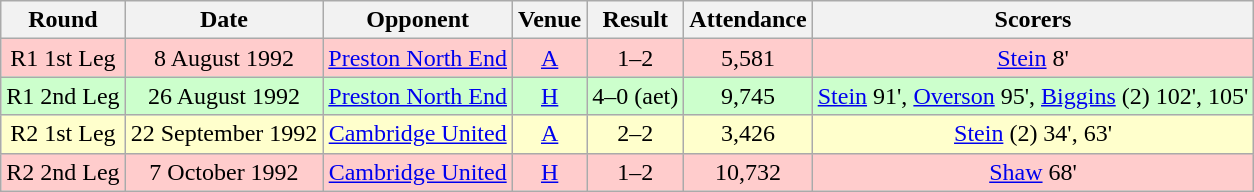<table class="wikitable" style="font-size:100%; text-align:center">
<tr>
<th>Round</th>
<th>Date</th>
<th>Opponent</th>
<th>Venue</th>
<th>Result</th>
<th>Attendance</th>
<th>Scorers</th>
</tr>
<tr style="background-color: #FFCCCC;">
<td>R1 1st Leg</td>
<td>8 August 1992</td>
<td><a href='#'>Preston North End</a></td>
<td><a href='#'>A</a></td>
<td>1–2</td>
<td>5,581</td>
<td><a href='#'>Stein</a> 8'</td>
</tr>
<tr style="background-color: #CCFFCC;">
<td>R1 2nd Leg</td>
<td>26 August 1992</td>
<td><a href='#'>Preston North End</a></td>
<td><a href='#'>H</a></td>
<td>4–0 (aet)</td>
<td>9,745</td>
<td><a href='#'>Stein</a> 91', <a href='#'>Overson</a> 95', <a href='#'>Biggins</a> (2) 102', 105'</td>
</tr>
<tr style="background-color: #FFFFCC;">
<td>R2 1st Leg</td>
<td>22 September 1992</td>
<td><a href='#'>Cambridge United</a></td>
<td><a href='#'>A</a></td>
<td>2–2</td>
<td>3,426</td>
<td><a href='#'>Stein</a> (2) 34', 63'</td>
</tr>
<tr style="background-color: #FFCCCC;">
<td>R2 2nd Leg</td>
<td>7 October 1992</td>
<td><a href='#'>Cambridge United</a></td>
<td><a href='#'>H</a></td>
<td>1–2</td>
<td>10,732</td>
<td><a href='#'>Shaw</a> 68'</td>
</tr>
</table>
